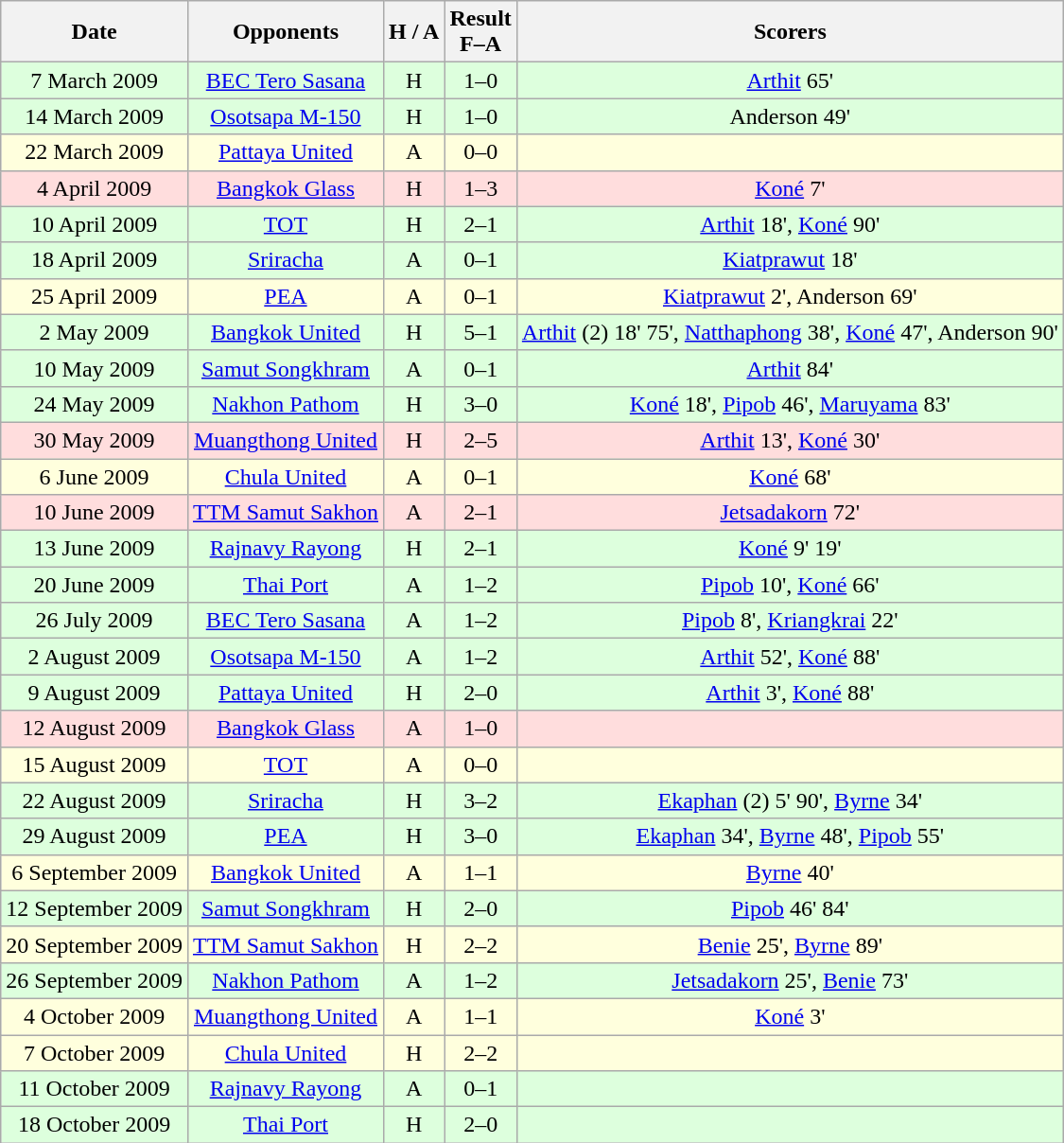<table class="wikitable" style="text-align:center">
<tr>
<th>Date</th>
<th>Opponents</th>
<th>H / A</th>
<th>Result<br>F–A</th>
<th>Scorers</th>
</tr>
<tr bgcolor="#ddffdd">
<td>7 March 2009</td>
<td><a href='#'>BEC Tero Sasana</a></td>
<td>H</td>
<td>1–0</td>
<td><a href='#'>Arthit</a> 65'</td>
</tr>
<tr bgcolor="#ddffdd">
<td>14 March 2009</td>
<td><a href='#'>Osotsapa M-150</a></td>
<td>H</td>
<td>1–0</td>
<td>Anderson 49'</td>
</tr>
<tr bgcolor="#ffffdd">
<td>22 March 2009</td>
<td><a href='#'>Pattaya United</a></td>
<td>A</td>
<td>0–0</td>
<td></td>
</tr>
<tr bgcolor="#ffdddd">
<td>4 April 2009</td>
<td><a href='#'>Bangkok Glass</a></td>
<td>H</td>
<td>1–3</td>
<td><a href='#'>Koné</a> 7'</td>
</tr>
<tr bgcolor="#ddffdd">
<td>10 April 2009</td>
<td><a href='#'>TOT</a></td>
<td>H</td>
<td>2–1</td>
<td><a href='#'>Arthit</a> 18', <a href='#'>Koné</a> 90'</td>
</tr>
<tr bgcolor="#ddffdd">
<td>18 April 2009</td>
<td><a href='#'>Sriracha</a></td>
<td>A</td>
<td>0–1</td>
<td><a href='#'>Kiatprawut</a> 18'</td>
</tr>
<tr bgcolor="#ffffdd">
<td>25 April 2009</td>
<td><a href='#'>PEA</a></td>
<td>A</td>
<td>0–1</td>
<td><a href='#'>Kiatprawut</a> 2', Anderson 69'</td>
</tr>
<tr bgcolor="#ddffdd">
<td>2 May 2009</td>
<td><a href='#'>Bangkok United</a></td>
<td>H</td>
<td>5–1</td>
<td><a href='#'>Arthit</a> (2) 18' 75', <a href='#'>Natthaphong</a> 38', <a href='#'>Koné</a> 47', Anderson 90'</td>
</tr>
<tr bgcolor="#ddffdd">
<td>10 May 2009</td>
<td><a href='#'>Samut Songkhram</a></td>
<td>A</td>
<td>0–1</td>
<td><a href='#'>Arthit</a> 84'</td>
</tr>
<tr bgcolor="#ddffdd">
<td>24 May 2009</td>
<td><a href='#'>Nakhon Pathom</a></td>
<td>H</td>
<td>3–0</td>
<td><a href='#'>Koné</a> 18', <a href='#'>Pipob</a> 46', <a href='#'>Maruyama</a> 83'</td>
</tr>
<tr bgcolor="#ffdddd">
<td>30 May 2009</td>
<td><a href='#'>Muangthong United</a></td>
<td>H</td>
<td>2–5</td>
<td><a href='#'>Arthit</a> 13', <a href='#'>Koné</a> 30'</td>
</tr>
<tr bgcolor="#ffffdd">
<td>6 June 2009</td>
<td><a href='#'>Chula United</a></td>
<td>A</td>
<td>0–1</td>
<td><a href='#'>Koné</a> 68'</td>
</tr>
<tr bgcolor="#ffdddd">
<td>10 June 2009</td>
<td><a href='#'>TTM Samut Sakhon</a></td>
<td>A</td>
<td>2–1</td>
<td><a href='#'>Jetsadakorn</a> 72'</td>
</tr>
<tr bgcolor="#ddffdd">
<td>13 June 2009</td>
<td><a href='#'>Rajnavy Rayong</a></td>
<td>H</td>
<td>2–1</td>
<td><a href='#'>Koné</a> 9' 19'</td>
</tr>
<tr bgcolor="#ddffdd">
<td>20 June 2009</td>
<td><a href='#'>Thai Port</a></td>
<td>A</td>
<td>1–2</td>
<td><a href='#'>Pipob</a> 10', <a href='#'>Koné</a> 66'</td>
</tr>
<tr bgcolor="#ddffdd">
<td>26 July 2009</td>
<td><a href='#'>BEC Tero Sasana</a></td>
<td>A</td>
<td>1–2</td>
<td><a href='#'>Pipob</a> 8', <a href='#'>Kriangkrai</a> 22'</td>
</tr>
<tr bgcolor="#ddffdd">
<td>2 August 2009</td>
<td><a href='#'>Osotsapa M-150</a></td>
<td>A</td>
<td>1–2</td>
<td><a href='#'>Arthit</a> 52', <a href='#'>Koné</a> 88'</td>
</tr>
<tr bgcolor="#ddffdd">
<td>9 August 2009</td>
<td><a href='#'>Pattaya United</a></td>
<td>H</td>
<td>2–0</td>
<td><a href='#'>Arthit</a> 3', <a href='#'>Koné</a> 88'</td>
</tr>
<tr bgcolor="#ffdddd">
<td>12 August 2009</td>
<td><a href='#'>Bangkok Glass</a></td>
<td>A</td>
<td>1–0</td>
<td></td>
</tr>
<tr bgcolor="#ffffdd">
<td>15 August 2009</td>
<td><a href='#'>TOT</a></td>
<td>A</td>
<td>0–0</td>
<td></td>
</tr>
<tr bgcolor="#ddffdd">
<td>22 August 2009</td>
<td><a href='#'>Sriracha</a></td>
<td>H</td>
<td>3–2</td>
<td><a href='#'>Ekaphan</a> (2) 5' 90', <a href='#'>Byrne</a> 34'</td>
</tr>
<tr bgcolor="#ddffdd">
<td>29 August 2009</td>
<td><a href='#'>PEA</a></td>
<td>H</td>
<td>3–0</td>
<td><a href='#'>Ekaphan</a> 34', <a href='#'>Byrne</a> 48', <a href='#'>Pipob</a> 55'</td>
</tr>
<tr bgcolor="#ffffdd">
<td>6 September 2009</td>
<td><a href='#'>Bangkok United</a></td>
<td>A</td>
<td>1–1</td>
<td><a href='#'>Byrne</a> 40'</td>
</tr>
<tr bgcolor="#ddffdd">
<td>12 September 2009</td>
<td><a href='#'>Samut Songkhram</a></td>
<td>H</td>
<td>2–0</td>
<td><a href='#'>Pipob</a> 46' 84'</td>
</tr>
<tr bgcolor="#ffffdd">
<td>20 September 2009</td>
<td><a href='#'>TTM Samut Sakhon</a></td>
<td>H</td>
<td>2–2</td>
<td><a href='#'>Benie</a> 25', <a href='#'>Byrne</a> 89'</td>
</tr>
<tr bgcolor="#ddffdd">
<td>26 September 2009</td>
<td><a href='#'>Nakhon Pathom</a></td>
<td>A</td>
<td>1–2</td>
<td><a href='#'>Jetsadakorn</a> 25', <a href='#'>Benie</a> 73'</td>
</tr>
<tr bgcolor="#ffffdd">
<td>4 October 2009</td>
<td><a href='#'>Muangthong United</a></td>
<td>A</td>
<td>1–1</td>
<td><a href='#'>Koné</a> 3'</td>
</tr>
<tr bgcolor="#ffffdd">
<td>7 October 2009</td>
<td><a href='#'>Chula United</a></td>
<td>H</td>
<td>2–2</td>
<td></td>
</tr>
<tr bgcolor="#ddffdd">
<td>11 October 2009</td>
<td><a href='#'>Rajnavy Rayong</a></td>
<td>A</td>
<td>0–1</td>
<td></td>
</tr>
<tr bgcolor="#ddffdd">
<td>18 October 2009</td>
<td><a href='#'>Thai Port</a></td>
<td>H</td>
<td>2–0</td>
<td></td>
</tr>
</table>
